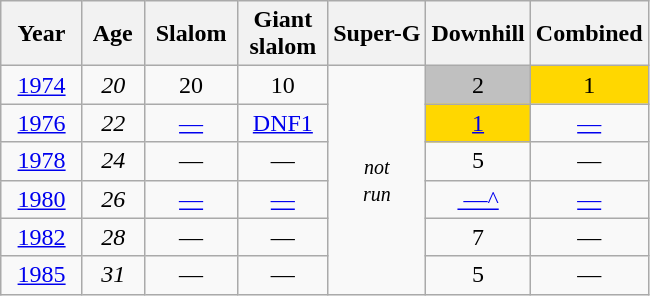<table class=wikitable style="text-align:center">
<tr>
<th>  Year  </th>
<th> Age </th>
<th> Slalom </th>
<th> Giant <br> slalom </th>
<th>Super-G</th>
<th>Downhill</th>
<th>Combined</th>
</tr>
<tr>
<td><a href='#'>1974</a></td>
<td><em>20</em></td>
<td>20</td>
<td>10</td>
<td rowspan=6><small><em>not<br>run</em></small></td>
<td style="background:silver;">2</td>
<td style="background:gold;">1</td>
</tr>
<tr>
<td><a href='#'>1976</a></td>
<td><em>22</em></td>
<td><a href='#'>—</a></td>
<td><a href='#'>DNF1</a></td>
<td style="background:gold;"><a href='#'>1</a></td>
<td><a href='#'>—</a></td>
</tr>
<tr>
<td><a href='#'>1978</a></td>
<td><em>24</em></td>
<td>—</td>
<td>—</td>
<td>5</td>
<td>—</td>
</tr>
<tr>
<td><a href='#'>1980</a></td>
<td><em>26</em></td>
<td><a href='#'>—</a></td>
<td><a href='#'>—</a></td>
<td><a href='#'> —^</a></td>
<td><a href='#'>—</a></td>
</tr>
<tr>
<td><a href='#'>1982</a></td>
<td><em>28</em></td>
<td>—</td>
<td>—</td>
<td>7</td>
<td>—</td>
</tr>
<tr>
<td><a href='#'>1985</a></td>
<td><em>31</em></td>
<td>—</td>
<td>—</td>
<td>5</td>
<td>—</td>
</tr>
</table>
